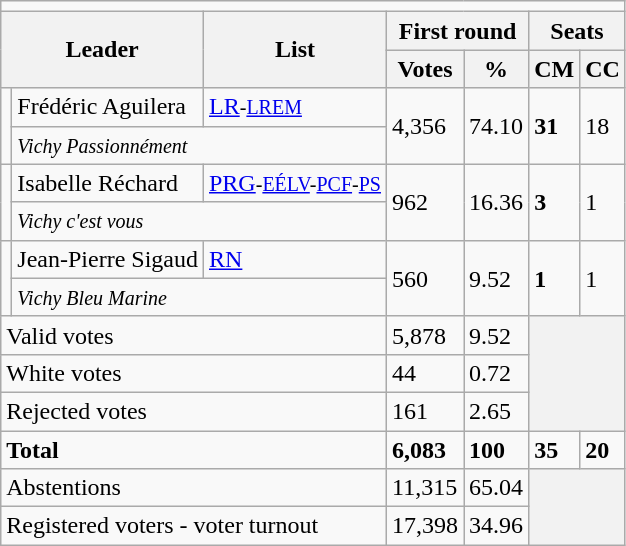<table class="wikitable">
<tr>
<td colspan="7"></td>
</tr>
<tr>
<th colspan="2" rowspan="2">Leader</th>
<th rowspan="2">List</th>
<th colspan="2">First round</th>
<th colspan="2">Seats</th>
</tr>
<tr>
<th>Votes</th>
<th>%</th>
<th>CM</th>
<th>CC</th>
</tr>
<tr>
<td rowspan="2"></td>
<td>Frédéric Aguilera</td>
<td><a href='#'>LR</a><small>-<a href='#'>LREM</a></small></td>
<td rowspan="2">4,356</td>
<td rowspan="2">74.10</td>
<td rowspan="2"><strong>31</strong></td>
<td rowspan="2">18</td>
</tr>
<tr>
<td colspan="2"><em><small>Vichy Passionnément</small></em></td>
</tr>
<tr>
<td rowspan="2"></td>
<td>Isabelle Réchard</td>
<td><a href='#'>PRG</a><small>-<a href='#'>EÉLV</a>-<a href='#'>PCF</a>-<a href='#'>PS</a></small></td>
<td rowspan="2">962</td>
<td rowspan="2">16.36</td>
<td rowspan="2"><strong>3</strong></td>
<td rowspan="2">1</td>
</tr>
<tr>
<td colspan="2"><em><small>Vichy c'est vous</small></em></td>
</tr>
<tr>
<td rowspan="2"></td>
<td>Jean-Pierre Sigaud</td>
<td><a href='#'>RN</a></td>
<td rowspan="2">560</td>
<td rowspan="2">9.52</td>
<td rowspan="2"><strong>1</strong></td>
<td rowspan="2">1</td>
</tr>
<tr>
<td colspan="2"><em><small>Vichy Bleu Marine</small></em></td>
</tr>
<tr>
<td colspan="3">Valid votes</td>
<td>5,878</td>
<td>9.52</td>
<th colspan="2" rowspan="3"></th>
</tr>
<tr>
<td colspan="3">White votes</td>
<td>44</td>
<td>0.72</td>
</tr>
<tr>
<td colspan="3">Rejected votes</td>
<td>161</td>
<td>2.65</td>
</tr>
<tr>
<td colspan="3"><strong>Total</strong></td>
<td><strong>6,083</strong></td>
<td><strong>100</strong></td>
<td><strong>35</strong></td>
<td><strong>20</strong></td>
</tr>
<tr>
<td colspan="3">Abstentions</td>
<td>11,315</td>
<td>65.04</td>
<th colspan="2" rowspan="2"></th>
</tr>
<tr>
<td colspan="3">Registered voters - voter turnout</td>
<td>17,398</td>
<td>34.96</td>
</tr>
</table>
